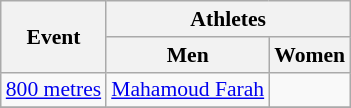<table class=wikitable style="font-size:90%">
<tr>
<th rowspan=2>Event</th>
<th colspan=2>Athletes</th>
</tr>
<tr>
<th>Men</th>
<th>Women</th>
</tr>
<tr>
<td><a href='#'>800 metres</a></td>
<td><a href='#'>Mahamoud Farah</a></td>
<td></td>
</tr>
<tr>
</tr>
</table>
